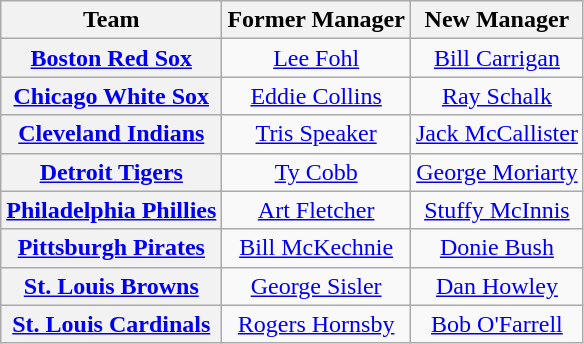<table class="wikitable plainrowheaders" style="text-align:center;">
<tr>
<th>Team</th>
<th>Former Manager</th>
<th>New Manager</th>
</tr>
<tr>
<th scope="row" style="text-align:center;"><a href='#'>Boston Red Sox</a></th>
<td><a href='#'>Lee Fohl</a></td>
<td><a href='#'>Bill Carrigan</a></td>
</tr>
<tr>
<th scope="row" style="text-align:center;"><a href='#'>Chicago White Sox</a></th>
<td><a href='#'>Eddie Collins</a></td>
<td><a href='#'>Ray Schalk</a></td>
</tr>
<tr>
<th scope="row" style="text-align:center;"><a href='#'>Cleveland Indians</a></th>
<td><a href='#'>Tris Speaker</a></td>
<td><a href='#'>Jack McCallister</a></td>
</tr>
<tr>
<th scope="row" style="text-align:center;"><a href='#'>Detroit Tigers</a></th>
<td><a href='#'>Ty Cobb</a></td>
<td><a href='#'>George Moriarty</a></td>
</tr>
<tr>
<th scope="row" style="text-align:center;"><a href='#'>Philadelphia Phillies</a></th>
<td><a href='#'>Art Fletcher</a></td>
<td><a href='#'>Stuffy McInnis</a></td>
</tr>
<tr>
<th scope="row" style="text-align:center;"><a href='#'>Pittsburgh Pirates</a></th>
<td><a href='#'>Bill McKechnie</a></td>
<td><a href='#'>Donie Bush</a></td>
</tr>
<tr>
<th scope="row" style="text-align:center;"><a href='#'>St. Louis Browns</a></th>
<td><a href='#'>George Sisler</a></td>
<td><a href='#'>Dan Howley</a></td>
</tr>
<tr>
<th scope="row" style="text-align:center;"><a href='#'>St. Louis Cardinals</a></th>
<td><a href='#'>Rogers Hornsby</a></td>
<td><a href='#'>Bob O'Farrell</a></td>
</tr>
</table>
